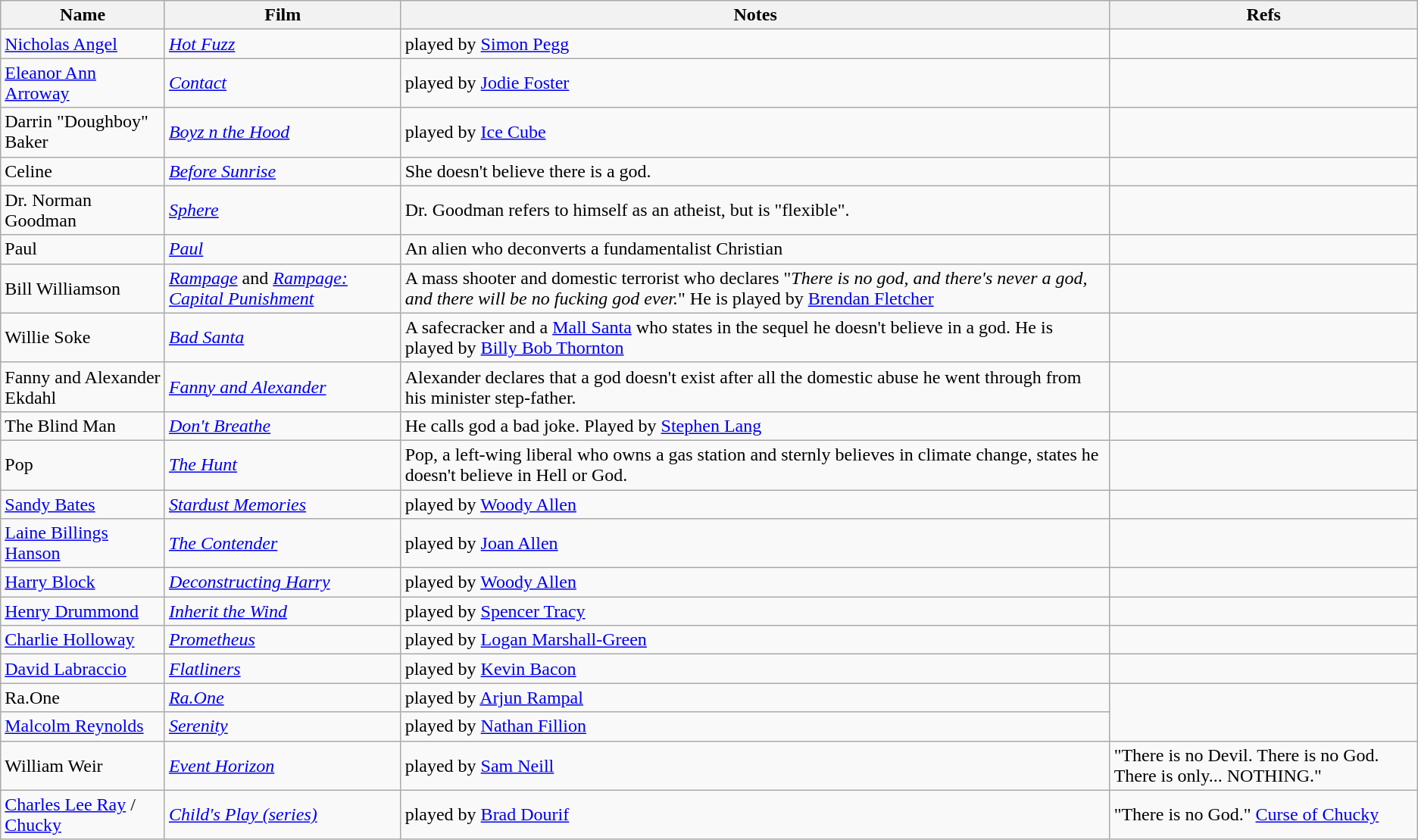<table class="wikitable sortable">
<tr>
<th>Name</th>
<th>Film</th>
<th>Notes</th>
<th>Refs</th>
</tr>
<tr>
<td><a href='#'>Nicholas Angel</a></td>
<td><em><a href='#'>Hot Fuzz</a></em></td>
<td>played by <a href='#'>Simon Pegg</a></td>
<td></td>
</tr>
<tr>
<td><a href='#'>Eleanor Ann Arroway</a></td>
<td><em><a href='#'>Contact</a></em></td>
<td>played by <a href='#'>Jodie Foster</a></td>
<td></td>
</tr>
<tr>
<td>Darrin "Doughboy" Baker</td>
<td><em><a href='#'>Boyz n the Hood</a></em></td>
<td>played by <a href='#'>Ice Cube</a></td>
<td></td>
</tr>
<tr>
<td>Celine</td>
<td><em><a href='#'>Before Sunrise</a></em></td>
<td>She doesn't believe there is a god.</td>
<td></td>
</tr>
<tr>
<td>Dr. Norman Goodman</td>
<td><em><a href='#'>Sphere</a></em></td>
<td>Dr. Goodman refers to himself as an atheist, but is "flexible".</td>
<td></td>
</tr>
<tr>
<td>Paul</td>
<td><em> <a href='#'>Paul</a></em></td>
<td>An alien who deconverts a fundamentalist Christian</td>
<td></td>
</tr>
<tr>
<td>Bill Williamson</td>
<td><em><a href='#'>Rampage</a></em> and <em><a href='#'>Rampage: Capital Punishment</a></em></td>
<td>A mass shooter and domestic terrorist who declares "<em>There is no god, and there's never a god, and there will be no fucking god ever.</em>" He is played by <a href='#'>Brendan Fletcher</a></td>
<td></td>
</tr>
<tr>
<td>Willie Soke</td>
<td><em><a href='#'>Bad Santa</a></em></td>
<td>A safecracker and a <a href='#'>Mall Santa</a> who states in the sequel he doesn't believe in a god. He is played by <a href='#'>Billy Bob Thornton</a></td>
<td></td>
</tr>
<tr>
<td>Fanny and Alexander Ekdahl</td>
<td><em><a href='#'>Fanny and Alexander</a></em></td>
<td>Alexander declares that a god doesn't exist after all the domestic abuse he went through from his minister step-father.</td>
<td></td>
</tr>
<tr>
<td>The Blind Man</td>
<td><em><a href='#'>Don't Breathe</a></em></td>
<td>He calls god a bad joke. Played by <a href='#'>Stephen Lang</a></td>
<td></td>
</tr>
<tr>
<td>Pop</td>
<td><em><a href='#'>The Hunt</a></em></td>
<td>Pop, a left-wing liberal who owns a gas station and sternly believes in climate change, states he doesn't believe in Hell or God.</td>
<td></td>
</tr>
<tr>
<td><a href='#'>Sandy Bates</a></td>
<td><em><a href='#'>Stardust Memories</a></em></td>
<td>played by <a href='#'>Woody Allen</a></td>
<td></td>
</tr>
<tr>
<td><a href='#'>Laine Billings Hanson</a></td>
<td><em><a href='#'>The Contender</a></em></td>
<td>played by <a href='#'>Joan Allen</a></td>
<td></td>
</tr>
<tr>
<td><a href='#'>Harry Block</a></td>
<td><em><a href='#'>Deconstructing Harry</a></em></td>
<td>played by <a href='#'>Woody Allen</a></td>
<td></td>
</tr>
<tr>
<td><a href='#'>Henry Drummond</a></td>
<td><em><a href='#'>Inherit the Wind</a></em></td>
<td>played by <a href='#'>Spencer Tracy</a></td>
<td></td>
</tr>
<tr>
<td><a href='#'>Charlie Holloway</a></td>
<td><em><a href='#'>Prometheus</a></em></td>
<td>played by <a href='#'>Logan Marshall-Green</a></td>
<td></td>
</tr>
<tr>
<td><a href='#'>David Labraccio</a></td>
<td><em><a href='#'>Flatliners</a></em></td>
<td>played by <a href='#'>Kevin Bacon</a></td>
<td></td>
</tr>
<tr>
<td>Ra.One</td>
<td><em><a href='#'>Ra.One</a></em></td>
<td>played by <a href='#'>Arjun Rampal</a></td>
</tr>
<tr>
<td><a href='#'>Malcolm Reynolds</a></td>
<td><em><a href='#'>Serenity</a></em></td>
<td>played by <a href='#'>Nathan Fillion</a></td>
</tr>
<tr>
<td>William Weir</td>
<td><em><a href='#'>Event Horizon</a></em></td>
<td>played by <a href='#'>Sam Neill</a></td>
<td>"There is no Devil. There is no God. There is only... NOTHING."</td>
</tr>
<tr>
<td><a href='#'>Charles Lee Ray</a> / <a href='#'>Chucky</a></td>
<td><em><a href='#'>Child's Play (series)</a></em></td>
<td>played by <a href='#'>Brad Dourif</a></td>
<td>"There is no God."  <a href='#'>Curse of Chucky</a></td>
</tr>
</table>
